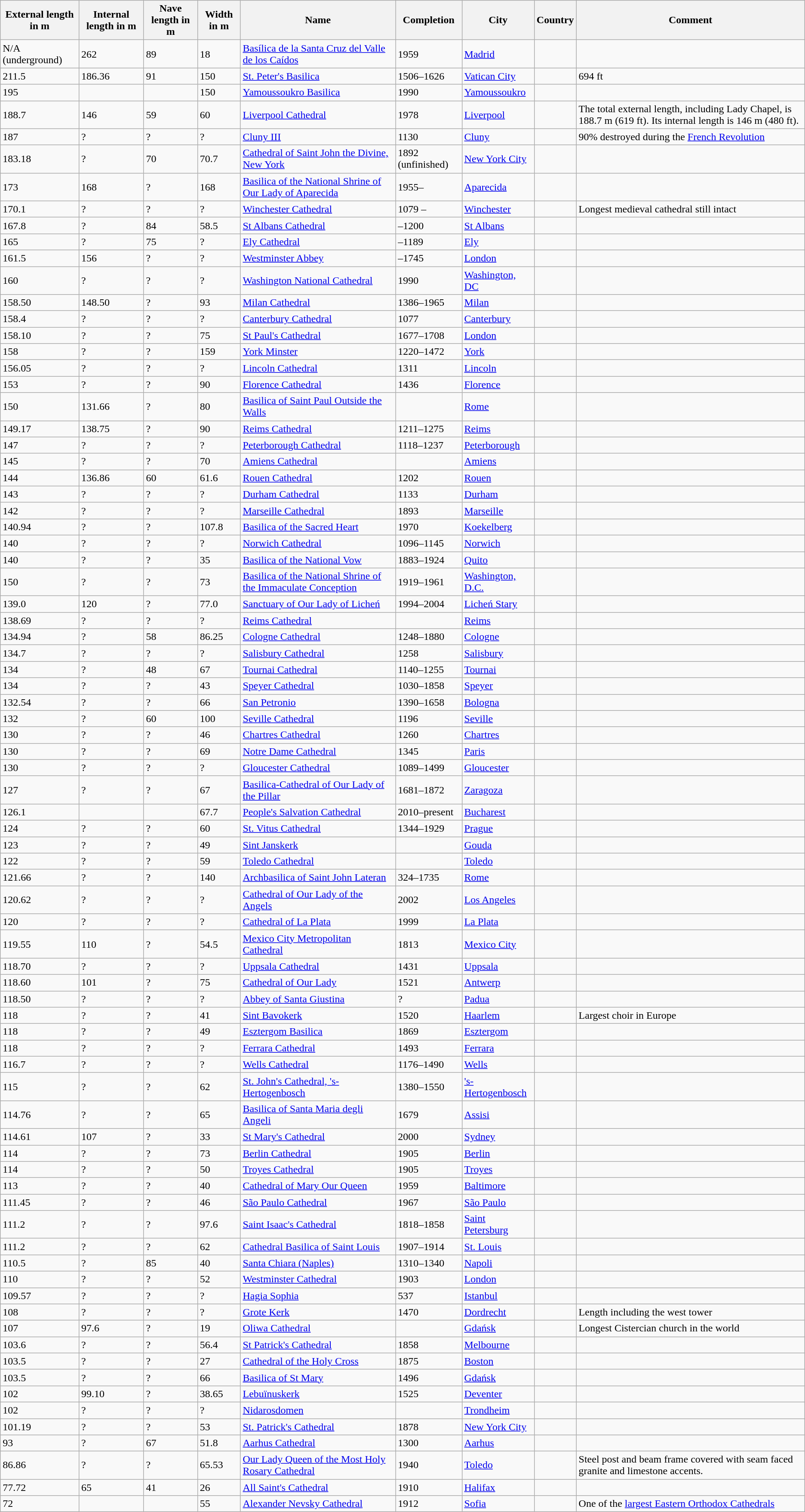<table class="wikitable sortable mw-collapsible">
<tr>
<th>External length in m</th>
<th>Internal length in m</th>
<th>Nave length in m</th>
<th>Width in m</th>
<th>Name</th>
<th>Completion</th>
<th>City</th>
<th>Country</th>
<th>Comment</th>
</tr>
<tr ---->
<td>N/A (underground)</td>
<td>262</td>
<td>89</td>
<td>18</td>
<td><a href='#'>Basílica de la Santa Cruz del Valle de los Caídos</a></td>
<td>1959</td>
<td><a href='#'>Madrid</a></td>
<td></td>
</tr>
<tr ---->
<td>211.5</td>
<td>186.36</td>
<td>91</td>
<td>150</td>
<td><a href='#'>St. Peter's Basilica</a></td>
<td>1506–1626</td>
<td><a href='#'>Vatican City</a></td>
<td></td>
<td>694 ft</td>
</tr>
<tr ---->
<td>195</td>
<td></td>
<td></td>
<td>150</td>
<td><a href='#'>Yamoussoukro Basilica</a></td>
<td>1990</td>
<td><a href='#'>Yamoussoukro</a></td>
<td></td>
<td></td>
</tr>
<tr ---->
<td>188.7</td>
<td>146</td>
<td>59</td>
<td>60</td>
<td><a href='#'>Liverpool Cathedral</a></td>
<td>1978</td>
<td><a href='#'>Liverpool</a></td>
<td></td>
<td>The total external length, including Lady Chapel, is 188.7 m (619 ft). Its internal length is 146 m (480 ft).</td>
</tr>
<tr ---->
<td>187</td>
<td>?</td>
<td>?</td>
<td>?</td>
<td><a href='#'>Cluny III</a></td>
<td>1130</td>
<td><a href='#'>Cluny</a></td>
<td></td>
<td>90% destroyed during the <a href='#'>French Revolution</a></td>
</tr>
<tr ---->
<td>183.18</td>
<td>?</td>
<td>70</td>
<td>70.7</td>
<td><a href='#'>Cathedral of Saint John the Divine, New York</a></td>
<td>1892 (unfinished)</td>
<td><a href='#'>New York City</a></td>
<td></td>
<td></td>
</tr>
<tr ---->
<td>173</td>
<td>168</td>
<td>?</td>
<td>168</td>
<td><a href='#'>Basilica of the National Shrine of Our Lady of Aparecida</a></td>
<td>1955–</td>
<td><a href='#'>Aparecida</a></td>
<td></td>
<td></td>
</tr>
<tr ---->
<td>170.1</td>
<td>?</td>
<td>?</td>
<td>?</td>
<td><a href='#'>Winchester Cathedral</a></td>
<td>1079 – </td>
<td><a href='#'>Winchester</a></td>
<td></td>
<td>Longest medieval cathedral still intact</td>
</tr>
<tr ---->
<td>167.8</td>
<td>?</td>
<td>84</td>
<td>58.5</td>
<td><a href='#'>St Albans Cathedral</a></td>
<td>–1200</td>
<td><a href='#'>St Albans</a></td>
<td></td>
<td></td>
</tr>
<tr ---->
<td>165</td>
<td>?</td>
<td>75</td>
<td>?</td>
<td><a href='#'>Ely Cathedral</a></td>
<td>–1189</td>
<td><a href='#'>Ely</a></td>
<td></td>
<td></td>
</tr>
<tr ---->
<td>161.5</td>
<td>156</td>
<td>?</td>
<td>?</td>
<td><a href='#'>Westminster Abbey</a></td>
<td>–1745</td>
<td><a href='#'>London</a></td>
<td></td>
<td></td>
</tr>
<tr ---->
<td>160</td>
<td>?</td>
<td>?</td>
<td>?</td>
<td><a href='#'>Washington National Cathedral</a></td>
<td>1990</td>
<td><a href='#'>Washington, DC</a></td>
<td></td>
<td></td>
</tr>
<tr ---->
<td>158.50</td>
<td>148.50</td>
<td>?</td>
<td>93</td>
<td><a href='#'>Milan Cathedral</a></td>
<td>1386–1965</td>
<td><a href='#'>Milan</a></td>
<td></td>
<td> </td>
</tr>
<tr ---->
<td>158.4</td>
<td>?</td>
<td>?</td>
<td>?</td>
<td><a href='#'>Canterbury Cathedral</a></td>
<td>1077</td>
<td><a href='#'>Canterbury</a></td>
<td></td>
<td> </td>
</tr>
<tr ---->
<td>158.10</td>
<td>?</td>
<td>?</td>
<td>75</td>
<td><a href='#'>St Paul's Cathedral</a></td>
<td>1677–1708</td>
<td><a href='#'>London</a></td>
<td></td>
<td> </td>
</tr>
<tr ---->
<td>158</td>
<td>?</td>
<td>?</td>
<td>159</td>
<td><a href='#'>York Minster</a></td>
<td>1220–1472</td>
<td><a href='#'>York</a></td>
<td></td>
<td> </td>
</tr>
<tr ---->
<td>156.05</td>
<td>?</td>
<td>?</td>
<td>?</td>
<td><a href='#'>Lincoln Cathedral</a></td>
<td>1311</td>
<td><a href='#'>Lincoln</a></td>
<td></td>
<td> </td>
</tr>
<tr ---->
<td>153</td>
<td>?</td>
<td>?</td>
<td>90</td>
<td><a href='#'>Florence Cathedral</a></td>
<td>1436</td>
<td><a href='#'>Florence</a></td>
<td></td>
<td></td>
</tr>
<tr ---->
<td>150</td>
<td>131.66</td>
<td>?</td>
<td>80</td>
<td><a href='#'>Basilica of Saint Paul Outside the Walls</a></td>
<td></td>
<td><a href='#'>Rome</a></td>
<td></td>
<td> </td>
</tr>
<tr ---->
<td>149.17</td>
<td>138.75</td>
<td>?</td>
<td>90</td>
<td><a href='#'>Reims Cathedral</a></td>
<td>1211–1275</td>
<td><a href='#'>Reims</a></td>
<td></td>
<td></td>
</tr>
<tr ---->
<td>147</td>
<td>?</td>
<td>?</td>
<td>?</td>
<td><a href='#'>Peterborough Cathedral</a></td>
<td>1118–1237</td>
<td><a href='#'>Peterborough</a></td>
<td></td>
<td> </td>
</tr>
<tr ---->
<td>145</td>
<td>?</td>
<td>?</td>
<td>70</td>
<td><a href='#'>Amiens Cathedral</a></td>
<td></td>
<td><a href='#'>Amiens</a></td>
<td></td>
<td> </td>
</tr>
<tr ---->
<td>144</td>
<td>136.86</td>
<td>60</td>
<td>61.6</td>
<td><a href='#'>Rouen Cathedral</a></td>
<td>1202</td>
<td><a href='#'>Rouen</a></td>
<td></td>
<td> </td>
</tr>
<tr ---->
<td>143</td>
<td>?</td>
<td>?</td>
<td>?</td>
<td><a href='#'>Durham Cathedral</a></td>
<td>1133</td>
<td><a href='#'>Durham</a></td>
<td></td>
<td> </td>
</tr>
<tr ---->
<td>142</td>
<td>?</td>
<td>?</td>
<td>?</td>
<td><a href='#'>Marseille Cathedral</a></td>
<td>1893</td>
<td><a href='#'>Marseille</a></td>
<td></td>
<td></td>
</tr>
<tr ---->
<td>140.94</td>
<td>?</td>
<td>?</td>
<td>107.8</td>
<td><a href='#'>Basilica of the Sacred Heart</a></td>
<td>1970</td>
<td><a href='#'>Koekelberg</a></td>
<td></td>
<td></td>
</tr>
<tr ---->
<td>140</td>
<td>?</td>
<td>?</td>
<td>?</td>
<td><a href='#'>Norwich Cathedral</a></td>
<td>1096–1145</td>
<td><a href='#'>Norwich</a></td>
<td></td>
<td></td>
</tr>
<tr ---->
<td>140</td>
<td>?</td>
<td>?</td>
<td>35</td>
<td><a href='#'>Basilica of the National Vow</a></td>
<td>1883–1924</td>
<td><a href='#'>Quito</a></td>
<td></td>
<td></td>
</tr>
<tr ---->
<td>150</td>
<td>?</td>
<td>?</td>
<td>73</td>
<td><a href='#'>Basilica of the National Shrine of the Immaculate Conception</a></td>
<td>1919–1961</td>
<td><a href='#'>Washington, D.C.</a></td>
<td></td>
<td></td>
</tr>
<tr ---->
<td>139.0</td>
<td>120</td>
<td>?</td>
<td>77.0</td>
<td><a href='#'>Sanctuary of Our Lady of Licheń</a></td>
<td>1994–2004</td>
<td><a href='#'>Licheń Stary</a></td>
<td></td>
<td></td>
</tr>
<tr ---->
<td>138.69</td>
<td>?</td>
<td>?</td>
<td>?</td>
<td><a href='#'>Reims Cathedral</a></td>
<td></td>
<td><a href='#'>Reims</a></td>
<td></td>
<td> </td>
</tr>
<tr ---->
<td>134.94</td>
<td>?</td>
<td>58</td>
<td>86.25</td>
<td><a href='#'>Cologne Cathedral</a></td>
<td>1248–1880</td>
<td><a href='#'>Cologne</a></td>
<td></td>
<td> </td>
</tr>
<tr ---->
<td>134.7</td>
<td>?</td>
<td>?</td>
<td>?</td>
<td><a href='#'>Salisbury Cathedral</a></td>
<td>1258</td>
<td><a href='#'>Salisbury</a></td>
<td></td>
<td> </td>
</tr>
<tr ---->
<td>134</td>
<td>?</td>
<td>48</td>
<td>67</td>
<td><a href='#'>Tournai Cathedral</a></td>
<td>1140–1255</td>
<td><a href='#'>Tournai</a></td>
<td></td>
<td> </td>
</tr>
<tr ---->
<td>134</td>
<td>?</td>
<td>?</td>
<td>43</td>
<td><a href='#'>Speyer Cathedral</a></td>
<td>1030–1858</td>
<td><a href='#'>Speyer</a></td>
<td></td>
<td> </td>
</tr>
<tr ---->
<td>132.54</td>
<td>?</td>
<td>?</td>
<td>66</td>
<td><a href='#'>San Petronio</a></td>
<td>1390–1658</td>
<td><a href='#'>Bologna</a></td>
<td></td>
<td> </td>
</tr>
<tr ---->
<td>132</td>
<td>?</td>
<td>60</td>
<td>100</td>
<td><a href='#'>Seville Cathedral</a></td>
<td>1196</td>
<td><a href='#'>Seville</a></td>
<td></td>
<td></td>
</tr>
<tr ---->
<td>130</td>
<td>?</td>
<td>?</td>
<td>46</td>
<td><a href='#'>Chartres Cathedral</a></td>
<td>1260</td>
<td><a href='#'>Chartres</a></td>
<td></td>
<td> </td>
</tr>
<tr ---->
<td>130</td>
<td>?</td>
<td>?</td>
<td>69</td>
<td><a href='#'>Notre Dame Cathedral</a></td>
<td>1345</td>
<td><a href='#'>Paris</a></td>
<td></td>
<td> </td>
</tr>
<tr ---->
<td>130</td>
<td>?</td>
<td>?</td>
<td>?</td>
<td><a href='#'>Gloucester Cathedral</a></td>
<td>1089–1499</td>
<td><a href='#'>Gloucester</a></td>
<td></td>
<td></td>
</tr>
<tr ---->
<td>127</td>
<td>?</td>
<td>?</td>
<td>67</td>
<td><a href='#'>Basilica-Cathedral of Our Lady of the Pillar</a></td>
<td>1681–1872</td>
<td><a href='#'>Zaragoza</a></td>
<td></td>
<td> </td>
</tr>
<tr>
<td>126.1</td>
<td></td>
<td></td>
<td>67.7</td>
<td><a href='#'>People's Salvation Cathedral</a></td>
<td>2010–present</td>
<td><a href='#'>Bucharest</a></td>
<td></td>
<td></td>
</tr>
<tr ---->
<td>124</td>
<td>?</td>
<td>?</td>
<td>60</td>
<td><a href='#'>St. Vitus Cathedral</a></td>
<td>1344–1929</td>
<td><a href='#'>Prague</a></td>
<td></td>
<td> </td>
</tr>
<tr ---->
<td>123</td>
<td>?</td>
<td>?</td>
<td>49</td>
<td><a href='#'>Sint Janskerk</a></td>
<td></td>
<td><a href='#'>Gouda</a></td>
<td></td>
<td></td>
</tr>
<tr ---->
<td>122</td>
<td>?</td>
<td>?</td>
<td>59</td>
<td><a href='#'>Toledo Cathedral</a></td>
<td></td>
<td><a href='#'>Toledo</a></td>
<td></td>
<td></td>
</tr>
<tr ---->
<td>121.66</td>
<td>?</td>
<td>?</td>
<td>140</td>
<td><a href='#'>Archbasilica of Saint John Lateran</a></td>
<td>324–1735</td>
<td><a href='#'>Rome</a></td>
<td></td>
<td> </td>
</tr>
<tr ---->
<td>120.62</td>
<td>?</td>
<td>?</td>
<td>?</td>
<td><a href='#'>Cathedral of Our Lady of the Angels</a></td>
<td>2002</td>
<td><a href='#'>Los Angeles</a></td>
<td></td>
<td> </td>
</tr>
<tr ---->
<td>120</td>
<td>?</td>
<td>?</td>
<td>?</td>
<td><a href='#'>Cathedral of La Plata</a></td>
<td>1999</td>
<td><a href='#'>La Plata</a></td>
<td></td>
<td> </td>
</tr>
<tr ---->
<td>119.55</td>
<td>110</td>
<td>?</td>
<td>54.5</td>
<td><a href='#'>Mexico City Metropolitan Cathedral</a></td>
<td>1813</td>
<td><a href='#'>Mexico City</a></td>
<td></td>
<td> </td>
</tr>
<tr ---->
<td>118.70</td>
<td>?</td>
<td>?</td>
<td>?</td>
<td><a href='#'>Uppsala Cathedral</a></td>
<td>1431</td>
<td><a href='#'>Uppsala</a></td>
<td></td>
<td> </td>
</tr>
<tr ---->
<td>118.60</td>
<td>101</td>
<td>?</td>
<td>75</td>
<td><a href='#'>Cathedral of Our Lady</a></td>
<td>1521</td>
<td><a href='#'>Antwerp</a></td>
<td></td>
<td> </td>
</tr>
<tr ---->
<td>118.50</td>
<td>?</td>
<td>?</td>
<td>?</td>
<td><a href='#'>Abbey of Santa Giustina</a></td>
<td>?</td>
<td><a href='#'>Padua</a></td>
<td></td>
<td> </td>
</tr>
<tr ---->
<td>118</td>
<td>?</td>
<td>?</td>
<td>41</td>
<td><a href='#'>Sint Bavokerk</a></td>
<td>1520</td>
<td><a href='#'>Haarlem</a></td>
<td></td>
<td>Largest choir in Europe</td>
</tr>
<tr ---->
<td>118</td>
<td>?</td>
<td>?</td>
<td>49</td>
<td><a href='#'>Esztergom Basilica</a></td>
<td>1869</td>
<td><a href='#'>Esztergom</a></td>
<td></td>
<td> </td>
</tr>
<tr ---->
<td>118</td>
<td>?</td>
<td>?</td>
<td>?</td>
<td><a href='#'>Ferrara Cathedral</a></td>
<td>1493</td>
<td><a href='#'>Ferrara</a></td>
<td></td>
<td> </td>
</tr>
<tr ---->
<td>116.7</td>
<td>?</td>
<td>?</td>
<td>?</td>
<td><a href='#'>Wells Cathedral</a></td>
<td>1176–1490</td>
<td><a href='#'>Wells</a></td>
<td></td>
<td></td>
</tr>
<tr ---->
<td>115</td>
<td>?</td>
<td>?</td>
<td>62</td>
<td><a href='#'>St. John's Cathedral, 's-Hertogenbosch</a></td>
<td>1380–1550</td>
<td><a href='#'>'s-Hertogenbosch</a></td>
<td></td>
<td> </td>
</tr>
<tr ---->
<td>114.76</td>
<td>?</td>
<td>?</td>
<td>65</td>
<td><a href='#'>Basilica of Santa Maria degli Angeli</a></td>
<td>1679</td>
<td><a href='#'>Assisi</a></td>
<td></td>
<td> </td>
</tr>
<tr ---->
<td>114.61</td>
<td>107</td>
<td>?</td>
<td>33</td>
<td><a href='#'>St Mary's Cathedral</a></td>
<td>2000</td>
<td><a href='#'>Sydney</a></td>
<td></td>
<td> </td>
</tr>
<tr ---->
<td>114</td>
<td>?</td>
<td>?</td>
<td>73</td>
<td><a href='#'>Berlin Cathedral</a></td>
<td>1905</td>
<td><a href='#'>Berlin</a></td>
<td></td>
<td></td>
</tr>
<tr ---->
<td>114</td>
<td>?</td>
<td>?</td>
<td>50</td>
<td><a href='#'>Troyes Cathedral</a></td>
<td>1905</td>
<td><a href='#'>Troyes</a></td>
<td></td>
<td></td>
</tr>
<tr ---->
<td>113</td>
<td>?</td>
<td>?</td>
<td>40</td>
<td><a href='#'>Cathedral of Mary Our Queen</a></td>
<td>1959</td>
<td><a href='#'>Baltimore</a></td>
<td></td>
<td> </td>
</tr>
<tr ---->
<td>111.45</td>
<td>?</td>
<td>?</td>
<td>46</td>
<td><a href='#'>São Paulo Cathedral</a></td>
<td>1967</td>
<td><a href='#'>São Paulo</a></td>
<td></td>
<td> </td>
</tr>
<tr ---->
<td>111.2</td>
<td>?</td>
<td>?</td>
<td>97.6</td>
<td><a href='#'>Saint Isaac's Cathedral</a></td>
<td>1818–1858</td>
<td><a href='#'>Saint Petersburg</a></td>
<td></td>
<td> </td>
</tr>
<tr ---->
<td>111.2</td>
<td>?</td>
<td>?</td>
<td>62</td>
<td><a href='#'>Cathedral Basilica of Saint Louis</a></td>
<td>1907–1914</td>
<td><a href='#'>St. Louis</a></td>
<td></td>
<td> </td>
</tr>
<tr ---->
<td>110.5</td>
<td>?</td>
<td>85</td>
<td>40</td>
<td><a href='#'>Santa Chiara (Naples)</a></td>
<td>1310–1340</td>
<td><a href='#'>Napoli</a></td>
<td></td>
<td></td>
</tr>
<tr ---->
<td>110</td>
<td>?</td>
<td>?</td>
<td>52</td>
<td><a href='#'>Westminster Cathedral</a></td>
<td>1903</td>
<td><a href='#'>London</a></td>
<td></td>
<td> </td>
</tr>
<tr ---->
<td>109.57</td>
<td>?</td>
<td>?</td>
<td>?</td>
<td><a href='#'>Hagia Sophia</a></td>
<td>537</td>
<td><a href='#'>Istanbul</a></td>
<td></td>
<td> </td>
</tr>
<tr ---->
<td>108</td>
<td>?</td>
<td>?</td>
<td>?</td>
<td><a href='#'>Grote Kerk</a></td>
<td>1470</td>
<td><a href='#'>Dordrecht</a></td>
<td></td>
<td>Length including the west tower</td>
</tr>
<tr ---->
<td>107</td>
<td>97.6</td>
<td>?</td>
<td>19</td>
<td><a href='#'>Oliwa Cathedral</a></td>
<td></td>
<td><a href='#'>Gdańsk</a></td>
<td></td>
<td>Longest Cistercian church in the world</td>
</tr>
<tr ---->
<td>103.6</td>
<td>?</td>
<td>?</td>
<td>56.4</td>
<td><a href='#'>St Patrick's Cathedral</a></td>
<td>1858</td>
<td><a href='#'>Melbourne</a></td>
<td></td>
<td> </td>
</tr>
<tr ---->
<td>103.5</td>
<td>?</td>
<td>?</td>
<td>27</td>
<td><a href='#'>Cathedral of the Holy Cross</a></td>
<td>1875</td>
<td><a href='#'>Boston</a></td>
<td></td>
<td> </td>
</tr>
<tr ---->
<td>103.5</td>
<td>?</td>
<td>?</td>
<td>66</td>
<td><a href='#'>Basilica of St Mary</a></td>
<td>1496</td>
<td><a href='#'>Gdańsk</a></td>
<td></td>
<td> </td>
</tr>
<tr ---->
<td>102</td>
<td>99.10</td>
<td>?</td>
<td>38.65</td>
<td><a href='#'>Lebuïnuskerk</a></td>
<td>1525</td>
<td><a href='#'>Deventer</a></td>
<td></td>
<td> </td>
</tr>
<tr ---->
<td>102</td>
<td>?</td>
<td>?</td>
<td>?</td>
<td><a href='#'>Nidarosdomen</a></td>
<td></td>
<td><a href='#'>Trondheim</a></td>
<td></td>
<td> </td>
</tr>
<tr ---->
<td>101.19</td>
<td>?</td>
<td>?</td>
<td>53</td>
<td><a href='#'>St. Patrick's Cathedral</a></td>
<td>1878</td>
<td><a href='#'>New York City</a></td>
<td></td>
<td> </td>
</tr>
<tr ---->
<td>93</td>
<td>?</td>
<td>67</td>
<td>51.8</td>
<td><a href='#'>Aarhus Cathedral</a></td>
<td>1300</td>
<td><a href='#'>Aarhus</a></td>
<td></td>
<td> </td>
</tr>
<tr>
<td> 86.86</td>
<td>?</td>
<td>?</td>
<td>65.53</td>
<td><a href='#'>Our Lady Queen of the Most Holy Rosary Cathedral</a></td>
<td>1940</td>
<td><a href='#'>Toledo</a></td>
<td></td>
<td>Steel post and beam frame covered with seam faced granite and limestone accents.</td>
</tr>
<tr ---->
<td>77.72</td>
<td>65</td>
<td>41</td>
<td>26</td>
<td><a href='#'>All Saint's Cathedral</a></td>
<td>1910</td>
<td><a href='#'>Halifax</a></td>
<td></td>
<td Largest Anglican Cathedral in Canada></td>
</tr>
<tr ---->
<td>72</td>
<td></td>
<td></td>
<td>55</td>
<td><a href='#'>Alexander Nevsky Cathedral</a></td>
<td>1912</td>
<td><a href='#'>Sofia</a></td>
<td></td>
<td>One of the <a href='#'>largest Eastern Orthodox Cathedrals</a></td>
</tr>
</table>
